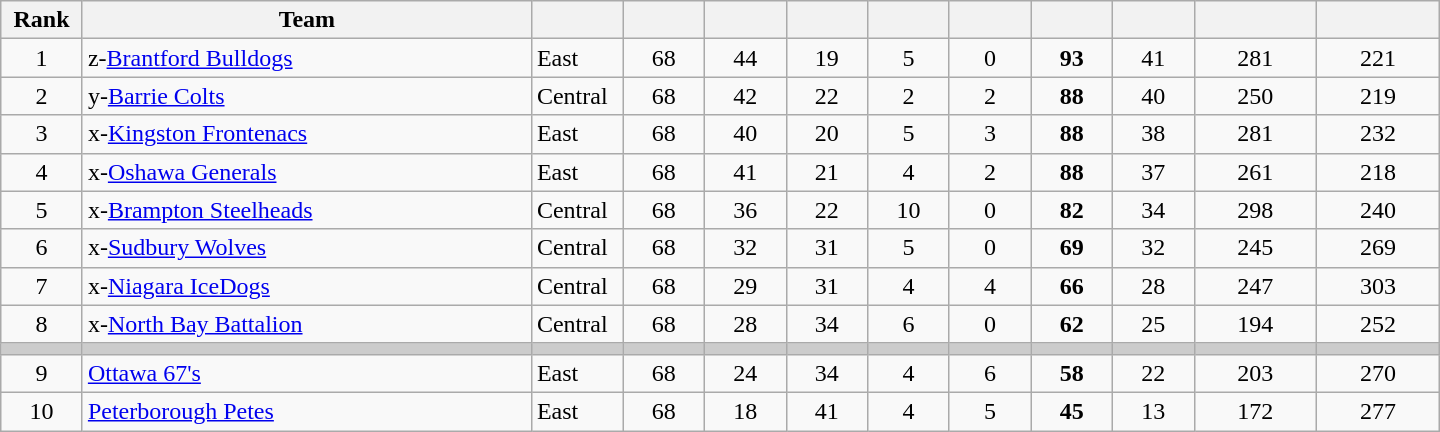<table class="wikitable sortable" style="text-align:center; width:60em">
<tr>
<th width="5%">Rank</th>
<th width="27.5%">Team</th>
<th width="5%"></th>
<th width="5%"></th>
<th width="5%"></th>
<th width="5%"></th>
<th width="5%"></th>
<th width="5%"></th>
<th width="5%"></th>
<th width="5%"></th>
<th width="7.5%"></th>
<th width="7.5%"></th>
</tr>
<tr>
<td>1</td>
<td align=left>z-<a href='#'>Brantford Bulldogs</a></td>
<td align=left>East</td>
<td>68</td>
<td>44</td>
<td>19</td>
<td>5</td>
<td>0</td>
<td><strong>93</strong></td>
<td>41</td>
<td>281</td>
<td>221</td>
</tr>
<tr>
<td>2</td>
<td align=left>y-<a href='#'>Barrie Colts</a></td>
<td align=left>Central</td>
<td>68</td>
<td>42</td>
<td>22</td>
<td>2</td>
<td>2</td>
<td><strong>88</strong></td>
<td>40</td>
<td>250</td>
<td>219</td>
</tr>
<tr>
<td>3</td>
<td align=left>x-<a href='#'>Kingston Frontenacs</a></td>
<td align=left>East</td>
<td>68</td>
<td>40</td>
<td>20</td>
<td>5</td>
<td>3</td>
<td><strong>88</strong></td>
<td>38</td>
<td>281</td>
<td>232</td>
</tr>
<tr>
<td>4</td>
<td align=left>x-<a href='#'>Oshawa Generals</a></td>
<td align=left>East</td>
<td>68</td>
<td>41</td>
<td>21</td>
<td>4</td>
<td>2</td>
<td><strong>88</strong></td>
<td>37</td>
<td>261</td>
<td>218</td>
</tr>
<tr>
<td>5</td>
<td align=left>x-<a href='#'>Brampton Steelheads</a></td>
<td align=left>Central</td>
<td>68</td>
<td>36</td>
<td>22</td>
<td>10</td>
<td>0</td>
<td><strong>82</strong></td>
<td>34</td>
<td>298</td>
<td>240</td>
</tr>
<tr>
<td>6</td>
<td align=left>x-<a href='#'>Sudbury Wolves</a></td>
<td align=left>Central</td>
<td>68</td>
<td>32</td>
<td>31</td>
<td>5</td>
<td>0</td>
<td><strong>69</strong></td>
<td>32</td>
<td>245</td>
<td>269</td>
</tr>
<tr>
<td>7</td>
<td align=left>x-<a href='#'>Niagara IceDogs</a></td>
<td align=left>Central</td>
<td>68</td>
<td>29</td>
<td>31</td>
<td>4</td>
<td>4</td>
<td><strong>66</strong></td>
<td>28</td>
<td>247</td>
<td>303</td>
</tr>
<tr>
<td>8</td>
<td align=left>x-<a href='#'>North Bay Battalion</a></td>
<td align=left>Central</td>
<td>68</td>
<td>28</td>
<td>34</td>
<td>6</td>
<td>0</td>
<td><strong>62</strong></td>
<td>25</td>
<td>194</td>
<td>252</td>
</tr>
<tr style="background-color:#cccccc;">
<td></td>
<td></td>
<td></td>
<td></td>
<td></td>
<td></td>
<td></td>
<td></td>
<td></td>
<td></td>
<td></td>
<td></td>
</tr>
<tr>
<td>9</td>
<td align=left><a href='#'>Ottawa 67's</a></td>
<td align=left>East</td>
<td>68</td>
<td>24</td>
<td>34</td>
<td>4</td>
<td>6</td>
<td><strong>58</strong></td>
<td>22</td>
<td>203</td>
<td>270</td>
</tr>
<tr>
<td>10</td>
<td align=left><a href='#'>Peterborough Petes</a></td>
<td align=left>East</td>
<td>68</td>
<td>18</td>
<td>41</td>
<td>4</td>
<td>5</td>
<td><strong>45</strong></td>
<td>13</td>
<td>172</td>
<td>277</td>
</tr>
</table>
